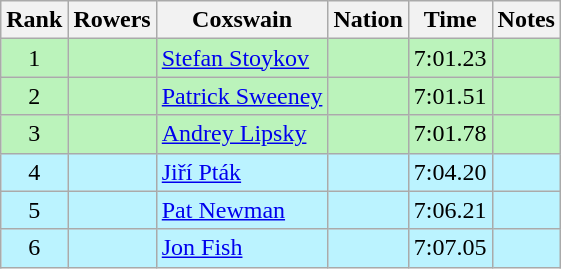<table class="wikitable sortable" style="text-align:center">
<tr>
<th>Rank</th>
<th>Rowers</th>
<th>Coxswain</th>
<th>Nation</th>
<th>Time</th>
<th>Notes</th>
</tr>
<tr bgcolor=bbf3bb>
<td>1</td>
<td align=left data-sort-value="Andreev, Atanas"></td>
<td align=left data-sort-value="Stoykov, Stefan"><a href='#'>Stefan Stoykov</a></td>
<td align=left></td>
<td>7:01.23</td>
<td></td>
</tr>
<tr bgcolor=bbf3bb>
<td>2</td>
<td align=left data-sort-value="Holmes, Andy"></td>
<td align=left data-sort-value="Sweeney, Patrick"><a href='#'>Patrick Sweeney</a></td>
<td align=left></td>
<td>7:01.51</td>
<td></td>
</tr>
<tr bgcolor=bbf3bb>
<td>3</td>
<td align=left data-sort-value="Kazantsev, Roman"></td>
<td align=left data-sort-value="Lipsky, Andrey"><a href='#'>Andrey Lipsky</a></td>
<td align=left></td>
<td>7:01.78</td>
<td></td>
</tr>
<tr bgcolor=bbf3ff>
<td>4</td>
<td align=left data-sort-value="Kabrhel, Jan"></td>
<td align=left data-sort-value="Pták, Jiří"><a href='#'>Jiří Pták</a></td>
<td align=left></td>
<td>7:04.20</td>
<td></td>
</tr>
<tr bgcolor=bbf3ff>
<td>5</td>
<td align=left data-sort-value="McKerlich, Ian"></td>
<td align=left data-sort-value="Newman, Pat"><a href='#'>Pat Newman</a></td>
<td align=left></td>
<td>7:06.21</td>
<td></td>
</tr>
<tr bgcolor=bbf3ff>
<td>6</td>
<td align=left data-sort-value="Espeseth Jr., Robert"></td>
<td align=left data-sort-value="Fish, Jon"><a href='#'>Jon Fish</a></td>
<td align=left></td>
<td>7:07.05</td>
<td></td>
</tr>
</table>
